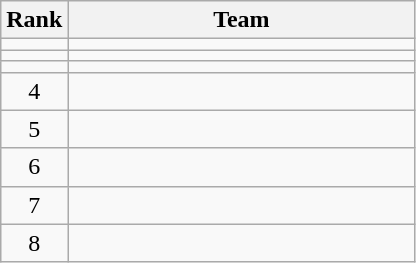<table class="wikitable">
<tr>
<th>Rank</th>
<th style="width:14em">Team</th>
</tr>
<tr>
<td align=center></td>
<td></td>
</tr>
<tr>
<td align=center></td>
<td></td>
</tr>
<tr>
<td align=center></td>
<td></td>
</tr>
<tr>
<td align=center>4</td>
<td></td>
</tr>
<tr>
<td align=center>5</td>
<td></td>
</tr>
<tr>
<td align=center>6</td>
<td></td>
</tr>
<tr>
<td align=center>7</td>
<td></td>
</tr>
<tr>
<td align=center>8</td>
<td></td>
</tr>
</table>
